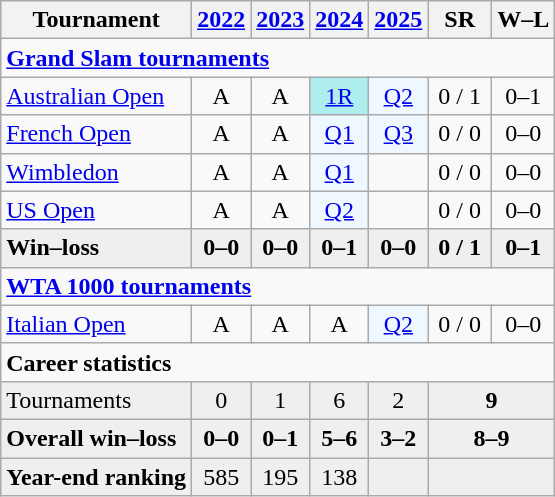<table class=wikitable style=text-align:center;>
<tr>
<th>Tournament</th>
<th><a href='#'>2022</a></th>
<th><a href='#'>2023</a></th>
<th><a href='#'>2024</a></th>
<th><a href='#'>2025</a></th>
<th width=35>SR</th>
<th width=35>W–L</th>
</tr>
<tr>
<td colspan="7" align="left"><strong><a href='#'>Grand Slam tournaments</a></strong></td>
</tr>
<tr>
<td align=left><a href='#'>Australian Open</a></td>
<td>A</td>
<td>A</td>
<td bgcolor=afeeee><a href='#'>1R</a></td>
<td bgcolor=f0f8ff><a href='#'>Q2</a></td>
<td>0 / 1</td>
<td>0–1</td>
</tr>
<tr>
<td align=left><a href='#'>French Open</a></td>
<td>A</td>
<td>A</td>
<td bgcolor=f0f8ff><a href='#'>Q1</a></td>
<td bgcolor=f0f8ff><a href='#'>Q3</a></td>
<td>0 / 0</td>
<td>0–0</td>
</tr>
<tr>
<td align=left><a href='#'>Wimbledon</a></td>
<td>A</td>
<td>A</td>
<td bgcolor=f0f8ff><a href='#'>Q1</a></td>
<td></td>
<td>0 / 0</td>
<td>0–0</td>
</tr>
<tr>
<td align=left><a href='#'>US Open</a></td>
<td>A</td>
<td>A</td>
<td bgcolor=f0f8ff><a href='#'>Q2</a></td>
<td></td>
<td>0 / 0</td>
<td>0–0</td>
</tr>
<tr style="font-weight:bold; background:#efefef;">
<td style=text-align:left>Win–loss</td>
<td>0–0</td>
<td>0–0</td>
<td>0–1</td>
<td>0–0</td>
<td>0 / 1</td>
<td>0–1</td>
</tr>
<tr>
<td colspan="7" align="left"><strong><a href='#'>WTA 1000 tournaments</a></strong></td>
</tr>
<tr>
<td align=left><a href='#'>Italian Open</a></td>
<td>A</td>
<td>A</td>
<td>A</td>
<td bgcolor=f0f8ff><a href='#'>Q2</a></td>
<td>0 / 0</td>
<td>0–0</td>
</tr>
<tr>
<td colspan="7" align="left"><strong>Career statistics</strong></td>
</tr>
<tr bgcolor=efefef>
<td align=left>Tournaments</td>
<td>0</td>
<td>1</td>
<td>6</td>
<td>2</td>
<td colspan=2><strong>9</strong></td>
</tr>
<tr style="font-weight:bold; background:#efefef;">
<td style="text-align:left;">Overall win–loss</td>
<td>0–0</td>
<td>0–1</td>
<td>5–6</td>
<td>3–2</td>
<td colspan=2>8–9</td>
</tr>
<tr bgcolor=efefef>
<td align=left><strong>Year-end ranking</strong></td>
<td>585</td>
<td>195</td>
<td>138</td>
<td></td>
<td colspan=2></td>
</tr>
</table>
